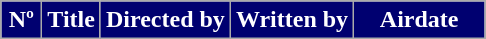<table class=wikitable style="background:#FFFFFF">
<tr style="color:#FFFFFF">
<th style="background:#000070; width:20px">Nº</th>
<th style="background:#000070">Title</th>
<th style="background:#000070">Directed by</th>
<th style="background:#000070">Written by</th>
<th style="background:#000070; width:80px">Airdate<br>


</th>
</tr>
</table>
